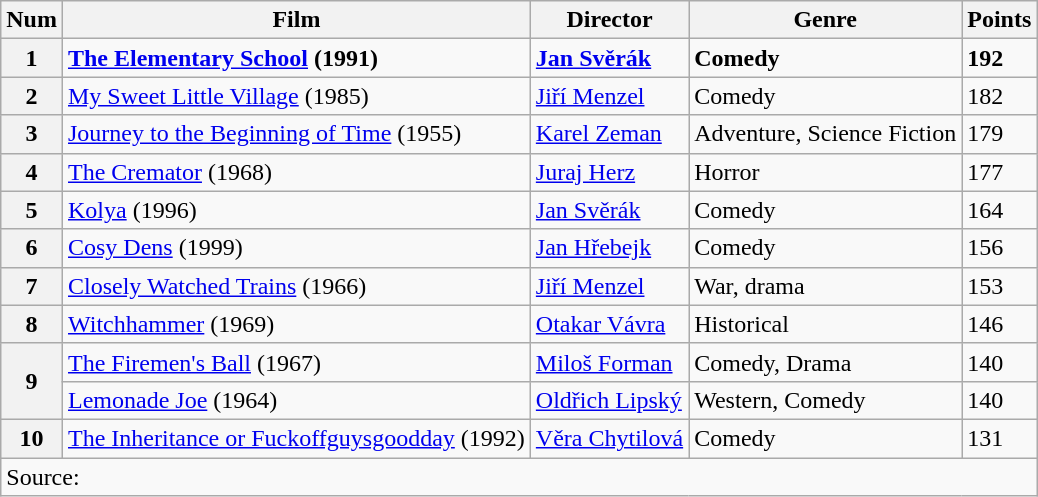<table class="wikitable">
<tr>
<th>Num</th>
<th>Film</th>
<th>Director</th>
<th>Genre</th>
<th>Points</th>
</tr>
<tr>
<th><strong>1</strong></th>
<td><strong><a href='#'>The Elementary School</a> (1991)</strong></td>
<td><strong><a href='#'>Jan Svěrák</a></strong></td>
<td><strong>Comedy</strong></td>
<td><strong>192</strong></td>
</tr>
<tr>
<th>2</th>
<td><a href='#'>My Sweet Little Village</a> (1985)</td>
<td><a href='#'>Jiří Menzel</a></td>
<td>Comedy</td>
<td>182</td>
</tr>
<tr>
<th>3</th>
<td><a href='#'>Journey to the Beginning of Time</a> (1955)</td>
<td><a href='#'>Karel Zeman</a></td>
<td>Adventure, Science Fiction</td>
<td>179</td>
</tr>
<tr>
<th>4</th>
<td><a href='#'>The Cremator</a> (1968)</td>
<td><a href='#'>Juraj Herz</a></td>
<td>Horror</td>
<td>177</td>
</tr>
<tr>
<th>5</th>
<td><a href='#'>Kolya</a> (1996)</td>
<td><a href='#'>Jan Svěrák</a></td>
<td>Comedy</td>
<td>164</td>
</tr>
<tr>
<th>6</th>
<td><a href='#'>Cosy Dens</a> (1999)</td>
<td><a href='#'>Jan Hřebejk</a></td>
<td>Comedy</td>
<td>156</td>
</tr>
<tr>
<th>7</th>
<td><a href='#'>Closely Watched Trains</a> (1966)</td>
<td><a href='#'>Jiří Menzel</a></td>
<td>War, drama</td>
<td>153</td>
</tr>
<tr>
<th>8</th>
<td><a href='#'>Witchhammer</a> (1969)</td>
<td><a href='#'>Otakar Vávra</a></td>
<td>Historical</td>
<td>146</td>
</tr>
<tr>
<th rowspan="2">9</th>
<td><a href='#'>The Firemen's Ball</a> (1967)</td>
<td><a href='#'>Miloš Forman</a></td>
<td>Comedy, Drama</td>
<td>140</td>
</tr>
<tr>
<td><a href='#'>Lemonade Joe</a> (1964)</td>
<td><a href='#'>Oldřich Lipský</a></td>
<td>Western, Comedy</td>
<td>140</td>
</tr>
<tr>
<th>10</th>
<td><a href='#'>The Inheritance or Fuckoffguysgoodday</a> (1992)</td>
<td><a href='#'>Věra Chytilová</a></td>
<td>Comedy</td>
<td>131</td>
</tr>
<tr>
<td colspan="5">Source:</td>
</tr>
</table>
